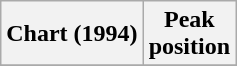<table class="wikitable plainrowheaders" style="text-align:center">
<tr>
<th scope=col>Chart (1994)</th>
<th scope=col>Peak<br>position</th>
</tr>
<tr>
</tr>
</table>
